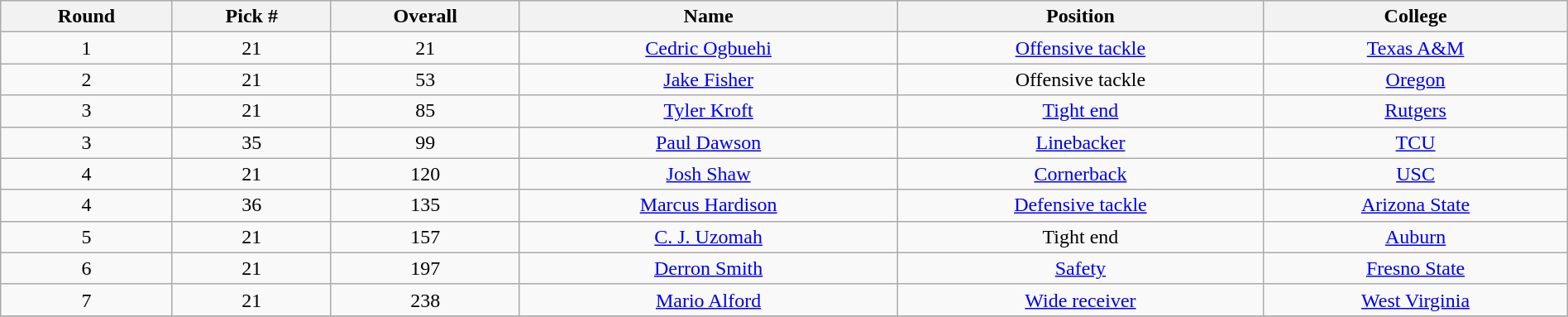<table class="wikitable sortable sortable" style="width: 100%; text-align:center">
<tr>
<th>Round</th>
<th>Pick #</th>
<th>Overall</th>
<th>Name</th>
<th>Position</th>
<th>College</th>
</tr>
<tr>
<td>1</td>
<td>21</td>
<td>21</td>
<td><a href='#'>Cedric Ogbuehi</a></td>
<td><a href='#'>Offensive tackle</a></td>
<td><a href='#'>Texas A&M</a></td>
</tr>
<tr>
<td>2</td>
<td>21</td>
<td>53</td>
<td><a href='#'>Jake Fisher</a></td>
<td>Offensive tackle</td>
<td><a href='#'>Oregon</a></td>
</tr>
<tr>
<td>3</td>
<td>21</td>
<td>85</td>
<td><a href='#'>Tyler Kroft</a></td>
<td><a href='#'>Tight end</a></td>
<td><a href='#'>Rutgers</a></td>
</tr>
<tr>
<td>3</td>
<td>35</td>
<td>99</td>
<td><a href='#'>Paul Dawson</a></td>
<td><a href='#'>Linebacker</a></td>
<td><a href='#'>TCU</a></td>
</tr>
<tr>
<td>4</td>
<td>21</td>
<td>120</td>
<td><a href='#'>Josh Shaw</a></td>
<td><a href='#'>Cornerback</a></td>
<td><a href='#'>USC</a></td>
</tr>
<tr>
<td>4</td>
<td>36</td>
<td>135</td>
<td><a href='#'>Marcus Hardison</a></td>
<td><a href='#'>Defensive tackle</a></td>
<td><a href='#'>Arizona State</a></td>
</tr>
<tr>
<td>5</td>
<td>21</td>
<td>157</td>
<td><a href='#'>C. J. Uzomah</a></td>
<td>Tight end</td>
<td><a href='#'>Auburn</a></td>
</tr>
<tr>
<td>6</td>
<td>21</td>
<td>197</td>
<td><a href='#'>Derron Smith</a></td>
<td><a href='#'>Safety</a></td>
<td><a href='#'>Fresno State</a></td>
</tr>
<tr>
<td>7</td>
<td>21</td>
<td>238</td>
<td><a href='#'>Mario Alford</a></td>
<td><a href='#'>Wide receiver</a></td>
<td><a href='#'>West Virginia</a></td>
</tr>
<tr>
</tr>
</table>
